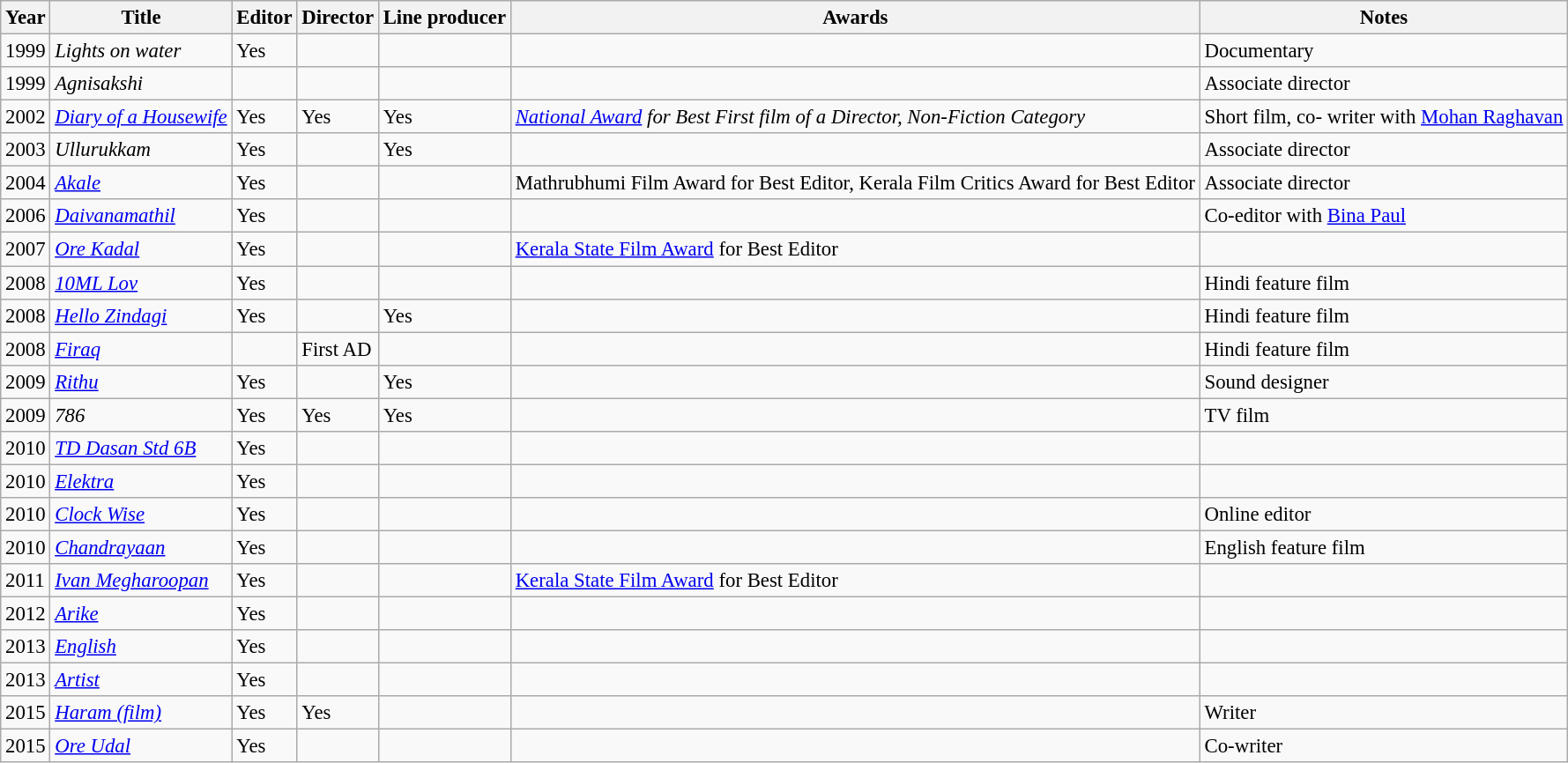<table class="wikitable" style="font-size: 95%;">
<tr>
<th>Year</th>
<th>Title</th>
<th>Editor</th>
<th>Director</th>
<th>Line producer</th>
<th>Awards</th>
<th>Notes</th>
</tr>
<tr>
<td>1999</td>
<td><em>Lights on water</em></td>
<td>Yes</td>
<td></td>
<td></td>
<td></td>
<td>Documentary</td>
</tr>
<tr>
<td>1999</td>
<td><em>Agnisakshi</em></td>
<td></td>
<td></td>
<td></td>
<td></td>
<td>Associate director</td>
</tr>
<tr>
<td>2002</td>
<td><em><a href='#'>Diary of a Housewife</a></em></td>
<td>Yes</td>
<td>Yes</td>
<td>Yes</td>
<td><em><a href='#'>National Award</a> for Best First film of a Director, Non-Fiction Category</em></td>
<td>Short film, co- writer with <a href='#'>Mohan Raghavan</a></td>
</tr>
<tr>
<td>2003</td>
<td><em>Ullurukkam</em></td>
<td>Yes</td>
<td></td>
<td>Yes</td>
<td></td>
<td>Associate director</td>
</tr>
<tr>
<td>2004</td>
<td><em><a href='#'>Akale</a></em></td>
<td>Yes</td>
<td></td>
<td></td>
<td>Mathrubhumi Film Award for Best Editor, Kerala Film Critics Award for Best Editor</td>
<td>Associate director</td>
</tr>
<tr>
<td>2006</td>
<td><em><a href='#'>Daivanamathil</a></em></td>
<td>Yes</td>
<td></td>
<td></td>
<td></td>
<td>Co-editor with <a href='#'>Bina Paul</a></td>
</tr>
<tr>
<td>2007</td>
<td><em><a href='#'>Ore Kadal</a></em></td>
<td>Yes</td>
<td></td>
<td></td>
<td><a href='#'>Kerala State Film Award</a> for Best Editor</td>
<td></td>
</tr>
<tr>
<td>2008</td>
<td><em><a href='#'>10ML Lov</a></em></td>
<td>Yes</td>
<td></td>
<td></td>
<td></td>
<td>Hindi feature film</td>
</tr>
<tr>
<td>2008</td>
<td><em><a href='#'>Hello Zindagi</a></em></td>
<td>Yes</td>
<td></td>
<td>Yes</td>
<td></td>
<td>Hindi feature film</td>
</tr>
<tr>
<td>2008</td>
<td><em><a href='#'>Firaq</a></em></td>
<td></td>
<td>First AD</td>
<td></td>
<td></td>
<td>Hindi feature film</td>
</tr>
<tr>
<td>2009</td>
<td><em><a href='#'>Rithu</a></em></td>
<td>Yes</td>
<td></td>
<td>Yes</td>
<td></td>
<td>Sound designer</td>
</tr>
<tr>
<td>2009</td>
<td><em>786</em></td>
<td>Yes</td>
<td>Yes</td>
<td>Yes</td>
<td></td>
<td>TV film</td>
</tr>
<tr>
<td>2010</td>
<td><em><a href='#'>TD Dasan Std 6B</a></em></td>
<td>Yes</td>
<td></td>
<td></td>
<td></td>
<td></td>
</tr>
<tr>
<td>2010</td>
<td><em><a href='#'>Elektra</a></em></td>
<td>Yes</td>
<td></td>
<td></td>
<td></td>
<td></td>
</tr>
<tr>
<td>2010</td>
<td><em><a href='#'>Clock Wise</a></em></td>
<td>Yes</td>
<td></td>
<td></td>
<td></td>
<td>Online editor</td>
</tr>
<tr>
<td>2010</td>
<td><em><a href='#'>Chandrayaan</a></em></td>
<td>Yes</td>
<td></td>
<td></td>
<td></td>
<td>English feature film</td>
</tr>
<tr>
<td>2011</td>
<td><em><a href='#'>Ivan Megharoopan</a></em></td>
<td>Yes</td>
<td></td>
<td></td>
<td><a href='#'>Kerala State Film Award</a> for Best Editor</td>
<td></td>
</tr>
<tr>
<td>2012</td>
<td><em><a href='#'>Arike</a></em></td>
<td>Yes</td>
<td></td>
<td></td>
<td></td>
<td></td>
</tr>
<tr>
<td>2013</td>
<td><em><a href='#'>English</a></em></td>
<td>Yes</td>
<td></td>
<td></td>
<td></td>
<td></td>
</tr>
<tr>
<td>2013</td>
<td><em><a href='#'>Artist</a></em></td>
<td>Yes</td>
<td></td>
<td></td>
<td></td>
<td></td>
</tr>
<tr>
<td>2015</td>
<td><em><a href='#'>Haram (film)</a></em></td>
<td>Yes</td>
<td>Yes</td>
<td></td>
<td></td>
<td>Writer</td>
</tr>
<tr>
<td>2015</td>
<td><em><a href='#'>Ore Udal</a></em></td>
<td>Yes</td>
<td></td>
<td></td>
<td></td>
<td>Co-writer</td>
</tr>
</table>
